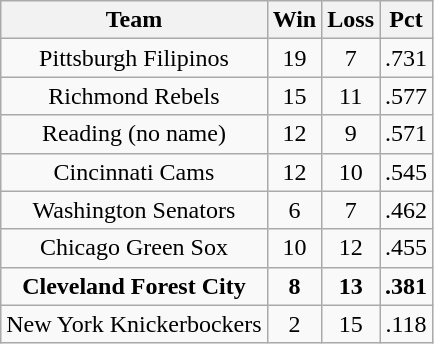<table class="wikitable" style="text-align:center">
<tr>
<th>Team</th>
<th>Win</th>
<th>Loss</th>
<th>Pct</th>
</tr>
<tr>
<td>Pittsburgh Filipinos</td>
<td>19</td>
<td>7</td>
<td>.731</td>
</tr>
<tr>
<td>Richmond Rebels</td>
<td>15</td>
<td>11</td>
<td>.577</td>
</tr>
<tr>
<td>Reading (no name)</td>
<td>12</td>
<td>9</td>
<td>.571</td>
</tr>
<tr>
<td>Cincinnati Cams</td>
<td>12</td>
<td>10</td>
<td>.545</td>
</tr>
<tr>
<td>Washington Senators</td>
<td>6</td>
<td>7</td>
<td>.462</td>
</tr>
<tr>
<td>Chicago Green Sox</td>
<td>10</td>
<td>12</td>
<td>.455</td>
</tr>
<tr>
<td><strong>Cleveland Forest City</strong></td>
<td><strong>8</strong></td>
<td><strong>13</strong></td>
<td><strong>.381</strong></td>
</tr>
<tr>
<td>New York Knickerbockers</td>
<td>2</td>
<td>15</td>
<td>.118</td>
</tr>
</table>
